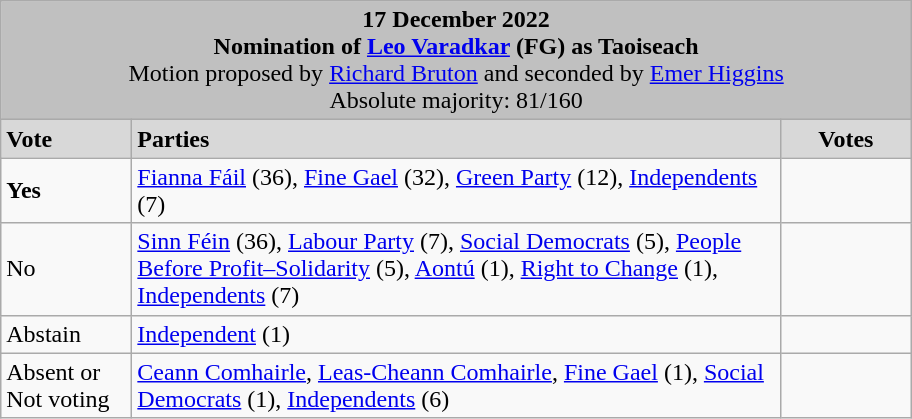<table class="wikitable">
<tr>
<td bgcolor="#c0c0c0" colspan="3" align="center"><strong>17 December 2022<br>Nomination of <a href='#'>Leo Varadkar</a> (FG) as Taoiseach</strong><br>Motion proposed by <a href='#'>Richard Bruton</a> and seconded by <a href='#'>Emer Higgins</a><br>Absolute majority: 81/160</td>
</tr>
<tr bgcolor="#d8d8d8">
<td width="80"><strong>Vote</strong></td>
<td width="425"><strong>Parties</strong></td>
<td width="80" align="center"><strong>Votes</strong></td>
</tr>
<tr>
<td> <strong>Yes</strong></td>
<td><a href='#'>Fianna Fáil</a> (36), <a href='#'>Fine Gael</a> (32), <a href='#'>Green Party</a> (12), <a href='#'>Independents</a> (7)</td>
<td></td>
</tr>
<tr>
<td>No</td>
<td><a href='#'>Sinn Féin</a> (36), <a href='#'>Labour Party</a> (7), <a href='#'>Social Democrats</a> (5), <a href='#'>People Before Profit–Solidarity</a> (5), <a href='#'>Aontú</a> (1), <a href='#'>Right to Change</a> (1), <a href='#'>Independents</a> (7)</td>
<td></td>
</tr>
<tr>
<td>Abstain</td>
<td><a href='#'>Independent</a> (1)</td>
<td></td>
</tr>
<tr>
<td>Absent or<br>Not voting</td>
<td><a href='#'>Ceann Comhairle</a>, <a href='#'>Leas-Cheann Comhairle</a>, <a href='#'>Fine Gael</a> (1), <a href='#'>Social Democrats</a> (1), <a href='#'>Independents</a> (6)</td>
<td></td>
</tr>
</table>
